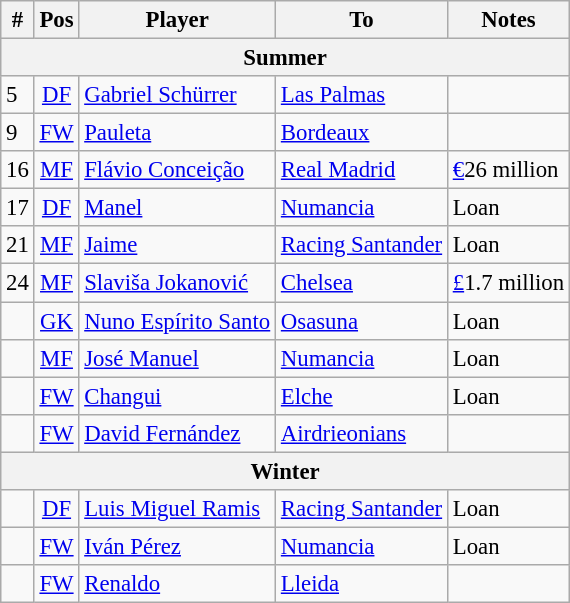<table class="wikitable" style="font-size:95%; text-align:left;">
<tr>
<th>#</th>
<th>Pos</th>
<th>Player</th>
<th>To</th>
<th>Notes</th>
</tr>
<tr>
<th colspan="5">Summer</th>
</tr>
<tr>
<td>5</td>
<td align="center"><a href='#'>DF</a></td>
<td> <a href='#'>Gabriel Schürrer</a></td>
<td> <a href='#'>Las Palmas</a></td>
<td></td>
</tr>
<tr>
<td>9</td>
<td align="center"><a href='#'>FW</a></td>
<td> <a href='#'>Pauleta</a></td>
<td> <a href='#'>Bordeaux</a></td>
<td></td>
</tr>
<tr>
<td>16</td>
<td align="center"><a href='#'>MF</a></td>
<td> <a href='#'>Flávio Conceição</a></td>
<td> <a href='#'>Real Madrid</a></td>
<td><a href='#'>€</a>26 million</td>
</tr>
<tr>
<td>17</td>
<td align="center"><a href='#'>DF</a></td>
<td> <a href='#'>Manel</a></td>
<td> <a href='#'>Numancia</a></td>
<td>Loan</td>
</tr>
<tr>
<td>21</td>
<td align="center"><a href='#'>MF</a></td>
<td> <a href='#'>Jaime</a></td>
<td> <a href='#'>Racing Santander</a></td>
<td>Loan</td>
</tr>
<tr>
<td>24</td>
<td align="center"><a href='#'>MF</a></td>
<td> <a href='#'>Slaviša Jokanović</a></td>
<td> <a href='#'>Chelsea</a></td>
<td><a href='#'>£</a>1.7 million</td>
</tr>
<tr>
<td></td>
<td align="center"><a href='#'>GK</a></td>
<td> <a href='#'>Nuno Espírito Santo</a></td>
<td> <a href='#'>Osasuna</a></td>
<td>Loan</td>
</tr>
<tr>
<td></td>
<td align="center"><a href='#'>MF</a></td>
<td> <a href='#'>José Manuel</a></td>
<td> <a href='#'>Numancia</a></td>
<td>Loan</td>
</tr>
<tr>
<td></td>
<td align="center"><a href='#'>FW</a></td>
<td> <a href='#'>Changui</a></td>
<td> <a href='#'>Elche</a></td>
<td>Loan</td>
</tr>
<tr>
<td></td>
<td align="center"><a href='#'>FW</a></td>
<td> <a href='#'>David Fernández</a></td>
<td> <a href='#'>Airdrieonians</a></td>
<td></td>
</tr>
<tr>
<th colspan="5">Winter</th>
</tr>
<tr>
<td></td>
<td align="center"><a href='#'>DF</a></td>
<td> <a href='#'>Luis Miguel Ramis</a></td>
<td> <a href='#'>Racing Santander</a></td>
<td>Loan</td>
</tr>
<tr>
<td></td>
<td align="center"><a href='#'>FW</a></td>
<td> <a href='#'>Iván Pérez</a></td>
<td> <a href='#'>Numancia</a></td>
<td>Loan</td>
</tr>
<tr>
<td></td>
<td align="center"><a href='#'>FW</a></td>
<td> <a href='#'>Renaldo</a></td>
<td> <a href='#'>Lleida</a></td>
<td></td>
</tr>
</table>
